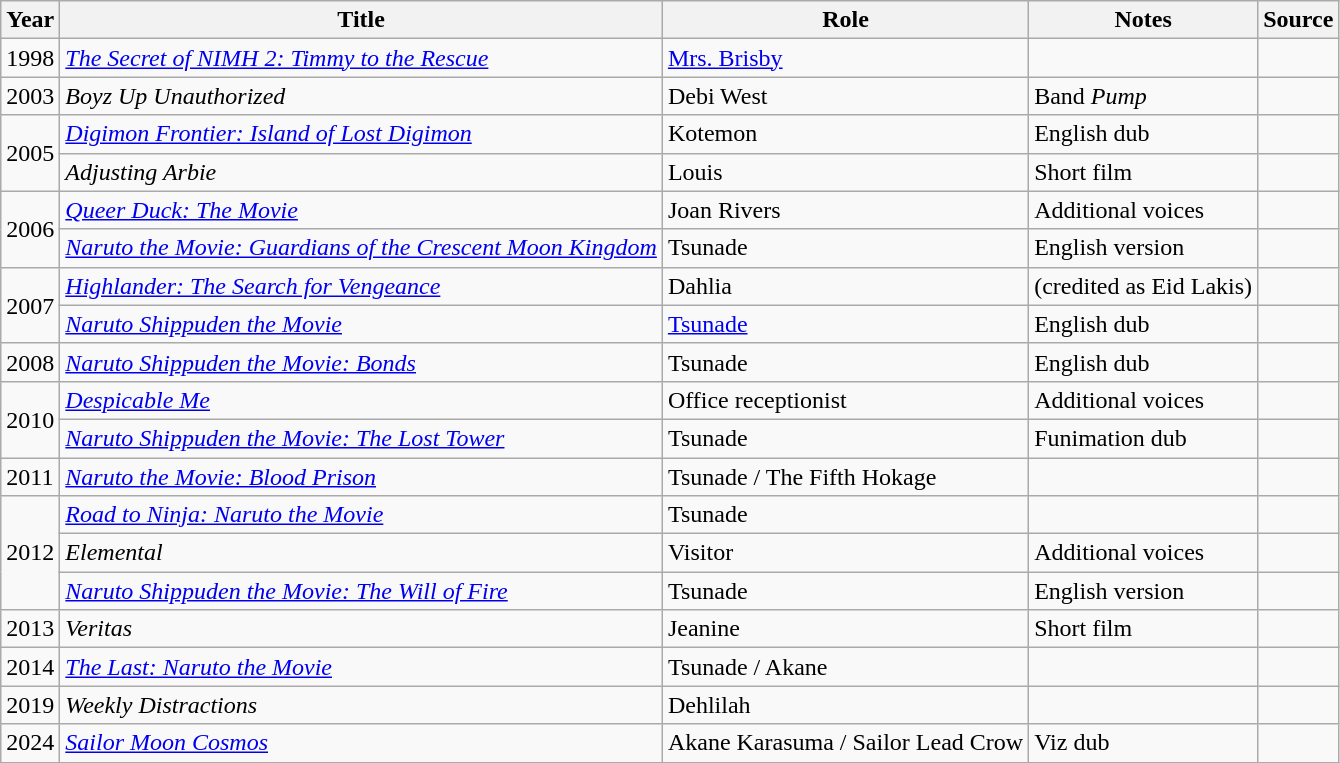<table class="wikitable">
<tr>
<th>Year</th>
<th>Title</th>
<th>Role</th>
<th class="unsortable">Notes</th>
<th class="unsortable">Source</th>
</tr>
<tr>
<td>1998</td>
<td><em><a href='#'>The Secret of NIMH 2: Timmy to the Rescue</a></em></td>
<td><a href='#'>Mrs. Brisby</a></td>
<td></td>
<td></td>
</tr>
<tr>
<td>2003</td>
<td><em>Boyz Up Unauthorized</em></td>
<td>Debi West</td>
<td>Band <em>Pump</em></td>
<td></td>
</tr>
<tr>
<td rowspan="2">2005</td>
<td><em><a href='#'>Digimon Frontier: Island of Lost Digimon</a></em></td>
<td>Kotemon</td>
<td>English dub</td>
<td></td>
</tr>
<tr>
<td><em>Adjusting Arbie</em></td>
<td>Louis</td>
<td>Short film</td>
<td></td>
</tr>
<tr>
<td rowspan="2">2006</td>
<td><em><a href='#'>Queer Duck: The Movie</a></em></td>
<td>Joan Rivers</td>
<td>Additional voices</td>
<td></td>
</tr>
<tr>
<td><em><a href='#'>Naruto the Movie: Guardians of the Crescent Moon Kingdom</a></em></td>
<td>Tsunade</td>
<td>English version</td>
<td></td>
</tr>
<tr>
<td rowspan="2">2007</td>
<td><em><a href='#'>Highlander: The Search for Vengeance</a></em></td>
<td>Dahlia</td>
<td>(credited as Eid Lakis)</td>
<td></td>
</tr>
<tr>
<td><em><a href='#'>Naruto Shippuden the Movie</a></em></td>
<td><a href='#'>Tsunade</a></td>
<td>English dub</td>
<td></td>
</tr>
<tr>
<td>2008</td>
<td><em><a href='#'>Naruto Shippuden the Movie: Bonds</a></em></td>
<td>Tsunade</td>
<td>English dub</td>
<td></td>
</tr>
<tr>
<td rowspan="2">2010</td>
<td><em><a href='#'>Despicable Me</a></em></td>
<td>Office receptionist</td>
<td>Additional voices</td>
<td></td>
</tr>
<tr>
<td><em><a href='#'>Naruto Shippuden the Movie: The Lost Tower</a></em></td>
<td>Tsunade</td>
<td>Funimation dub</td>
<td></td>
</tr>
<tr>
<td>2011</td>
<td><em><a href='#'>Naruto the Movie: Blood Prison</a></em></td>
<td>Tsunade / The Fifth Hokage</td>
<td></td>
<td></td>
</tr>
<tr>
<td rowspan="3">2012</td>
<td><em><a href='#'>Road to Ninja: Naruto the Movie</a></em></td>
<td>Tsunade</td>
<td></td>
<td></td>
</tr>
<tr>
<td><em>Elemental</em></td>
<td>Visitor</td>
<td>Additional voices</td>
<td></td>
</tr>
<tr>
<td><em><a href='#'>Naruto Shippuden the Movie: The Will of Fire</a></em></td>
<td>Tsunade</td>
<td>English version</td>
<td></td>
</tr>
<tr>
<td>2013</td>
<td><em>Veritas</em></td>
<td>Jeanine</td>
<td>Short film</td>
<td></td>
</tr>
<tr>
<td>2014</td>
<td><em><a href='#'>The Last: Naruto the Movie</a></em></td>
<td>Tsunade / Akane</td>
<td></td>
<td></td>
</tr>
<tr>
<td>2019</td>
<td><em>Weekly Distractions</em></td>
<td>Dehlilah</td>
<td></td>
<td></td>
</tr>
<tr>
<td>2024</td>
<td><em><a href='#'>Sailor Moon Cosmos</a></em></td>
<td>Akane Karasuma / Sailor Lead Crow</td>
<td>Viz dub</td>
<td></td>
</tr>
</table>
